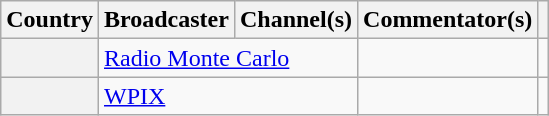<table class="wikitable plainrowheaders">
<tr>
<th scope="col">Country</th>
<th scope="col">Broadcaster</th>
<th scope="col">Channel(s)</th>
<th scope="col">Commentator(s)</th>
<th scope="col"></th>
</tr>
<tr>
<th scope="rowgroup"></th>
<td colspan="2"><a href='#'>Radio Monte Carlo</a></td>
<td></td>
<td></td>
</tr>
<tr>
<th scope="rowgroup"></th>
<td colspan="2"><a href='#'>WPIX</a></td>
<td></td>
<td></td>
</tr>
</table>
